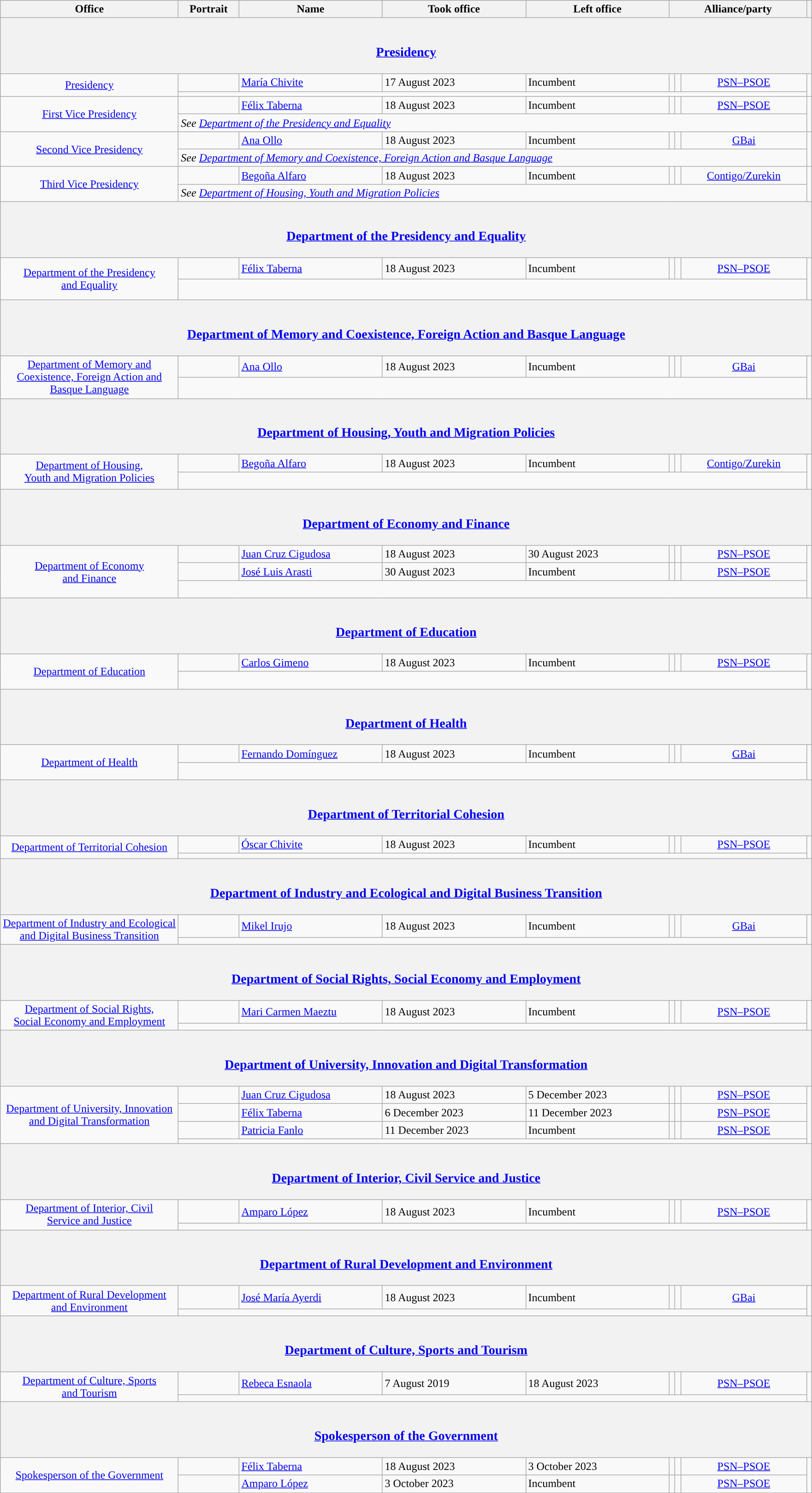<table class="wikitable" style="line-height:18px;">
<tr>
<th scope="col">Office<br></th>
<th scope="col">Portrait</th>
<th scope="col">Name</th>
<th scope="col">Took office</th>
<th scope="col">Left office</th>
<th colspan="3" scope="col">Alliance/party</th>
<th></th>
</tr>
<tr>
<th colspan="9"><br><h3><a href='#'>Presidency</a></h3></th>
</tr>
<tr>
<td align="center" rowspan="2" width="250"><a href='#'>Presidency</a><br></td>
<td width="80"></td>
<td width="200"><a href='#'>María Chivite</a></td>
<td width="200">17 August 2023</td>
<td width="200">Incumbent</td>
<td width="1" style="color:inherit;background-color:"></td>
<td width="1" style="background-color:"></td>
<td width="175" align="center"><a href='#'>PSN–PSOE</a></td>
<td align="center" rowspan="2"></td>
</tr>
<tr>
<td colspan="7"></td>
</tr>
<tr>
<td align="center" rowspan="2"><a href='#'>First Vice Presidency</a><br></td>
<td></td>
<td><a href='#'>Félix Taberna</a></td>
<td>18 August 2023</td>
<td>Incumbent</td>
<td style="color:inherit;background-color:"></td>
<td style="background-color:"></td>
<td align="center"><a href='#'>PSN–PSOE</a></td>
<td align="center" rowspan="2"></td>
</tr>
<tr>
<td colspan="7"><em>See <a href='#'>Department of the Presidency and Equality</a></em></td>
</tr>
<tr>
<td align="center" rowspan="2"><a href='#'>Second Vice Presidency</a><br></td>
<td></td>
<td><a href='#'>Ana Ollo</a></td>
<td>18 August 2023</td>
<td>Incumbent</td>
<td style="color:inherit;background-color:"></td>
<td style="background-color:"></td>
<td align="center"><a href='#'>GBai</a><br></td>
<td align="center" rowspan="2"></td>
</tr>
<tr>
<td colspan="7"><em>See <a href='#'>Department of Memory and Coexistence, Foreign Action and Basque Language</a></em></td>
</tr>
<tr>
<td align="center" rowspan="2"><a href='#'>Third Vice Presidency</a><br></td>
<td></td>
<td><a href='#'>Begoña Alfaro</a></td>
<td>18 August 2023</td>
<td>Incumbent</td>
<td style="color:inherit;background-color:"></td>
<td style="background-color:"></td>
<td align="center"><a href='#'>Contigo/Zurekin</a><br></td>
<td align="center" rowspan="2"></td>
</tr>
<tr>
<td colspan="7"><em>See <a href='#'>Department of Housing, Youth and Migration Policies</a></em></td>
</tr>
<tr>
<th colspan="9"><br><h3><a href='#'>Department of the Presidency and Equality</a></h3></th>
</tr>
<tr>
<td align="center" rowspan="2"><a href='#'>Department of the Presidency<br>and Equality</a><br></td>
<td></td>
<td><a href='#'>Félix Taberna</a></td>
<td>18 August 2023</td>
<td>Incumbent</td>
<td style="color:inherit;background-color:"></td>
<td style="background-color:"></td>
<td align="center"><a href='#'>PSN–PSOE</a></td>
<td align="center" rowspan="2"><br><br><br></td>
</tr>
<tr>
<td colspan="7"><br></td>
</tr>
<tr>
<th colspan="9"><br><h3><a href='#'>Department of Memory and Coexistence, Foreign Action and Basque Language</a></h3></th>
</tr>
<tr>
<td align="center" rowspan="2"><a href='#'>Department of Memory and<br>Coexistence, Foreign Action and<br>Basque Language</a><br></td>
<td></td>
<td><a href='#'>Ana Ollo</a></td>
<td>18 August 2023</td>
<td>Incumbent</td>
<td style="color:inherit;background-color:"></td>
<td style="background-color:"></td>
<td align="center"><a href='#'>GBai</a><br></td>
<td align="center" rowspan="2"><br><br></td>
</tr>
<tr>
<td colspan="7"><br></td>
</tr>
<tr>
<th colspan="9"><br><h3><a href='#'>Department of Housing, Youth and Migration Policies</a></h3></th>
</tr>
<tr>
<td align="center" rowspan="2"><a href='#'>Department of Housing,<br>Youth and Migration Policies</a><br></td>
<td></td>
<td><a href='#'>Begoña Alfaro</a></td>
<td>18 August 2023</td>
<td>Incumbent</td>
<td style="color:inherit;background-color:"></td>
<td style="background-color:"></td>
<td align="center"><a href='#'>Contigo/Zurekin</a><br></td>
<td align="center" rowspan="2"><br><br></td>
</tr>
<tr>
<td colspan="7"><br></td>
</tr>
<tr>
<th colspan="9"><br><h3><a href='#'>Department of Economy and Finance</a></h3></th>
</tr>
<tr>
<td align="center" rowspan="3"><a href='#'>Department of Economy<br>and Finance</a><br></td>
<td></td>
<td><a href='#'>Juan Cruz Cigudosa</a><br></td>
<td>18 August 2023</td>
<td>30 August 2023</td>
<td style="color:inherit;background-color:"></td>
<td style="background-color:"></td>
<td align="center"><a href='#'>PSN–PSOE</a></td>
<td align="center" rowspan="3"><br></td>
</tr>
<tr>
<td></td>
<td><a href='#'>José Luis Arasti</a></td>
<td>30 August 2023</td>
<td>Incumbent</td>
<td style="color:inherit;background-color:"></td>
<td style="background-color:"></td>
<td align="center"><a href='#'>PSN–PSOE</a></td>
</tr>
<tr>
<td colspan="7"><br></td>
</tr>
<tr>
<th colspan="9"><br><h3><a href='#'>Department of Education</a></h3></th>
</tr>
<tr>
<td align="center" rowspan="2"><a href='#'>Department of Education</a><br></td>
<td></td>
<td><a href='#'>Carlos Gimeno</a></td>
<td>18 August 2023</td>
<td>Incumbent</td>
<td style="color:inherit;background-color:"></td>
<td style="background-color:"></td>
<td align="center"><a href='#'>PSN–PSOE</a></td>
<td align="center" rowspan="2"><br></td>
</tr>
<tr>
<td colspan="7"><br></td>
</tr>
<tr>
<th colspan="9"><br><h3><a href='#'>Department of Health</a></h3></th>
</tr>
<tr>
<td align="center" rowspan="2"><a href='#'>Department of Health</a><br></td>
<td></td>
<td><a href='#'>Fernando Domínguez</a></td>
<td>18 August 2023</td>
<td>Incumbent</td>
<td style="color:inherit;background-color:"></td>
<td style="background-color:"></td>
<td align="center"><a href='#'>GBai</a><br></td>
<td align="center" rowspan="2"><br></td>
</tr>
<tr>
<td colspan="7"><br></td>
</tr>
<tr>
<th colspan="9"><br><h3><a href='#'>Department of Territorial Cohesion</a></h3></th>
</tr>
<tr>
<td align="center" rowspan="2"><a href='#'>Department of Territorial Cohesion</a><br></td>
<td></td>
<td><a href='#'>Óscar Chivite</a></td>
<td>18 August 2023</td>
<td>Incumbent</td>
<td style="color:inherit;background-color:"></td>
<td style="background-color:"></td>
<td align="center"><a href='#'>PSN–PSOE</a></td>
<td align="center" rowspan="2"><br></td>
</tr>
<tr>
<td colspan="7"></td>
</tr>
<tr>
<th colspan="9"><br><h3><a href='#'>Department of Industry and Ecological and Digital Business Transition</a></h3></th>
</tr>
<tr>
<td align="center" rowspan="2"><a href='#'>Department of Industry and Ecological<br>and Digital Business Transition</a><br></td>
<td></td>
<td><a href='#'>Mikel Irujo</a></td>
<td>18 August 2023</td>
<td>Incumbent</td>
<td style="color:inherit;background-color:"></td>
<td style="background-color:"></td>
<td align="center"><a href='#'>GBai</a><br></td>
<td align="center" rowspan="2"><br></td>
</tr>
<tr>
<td colspan="7"></td>
</tr>
<tr>
<th colspan="9"><br><h3><a href='#'>Department of Social Rights, Social Economy and Employment</a></h3></th>
</tr>
<tr>
<td align="center" rowspan="2"><a href='#'>Department of Social Rights,<br>Social Economy and Employment</a><br></td>
<td></td>
<td><a href='#'>Mari Carmen Maeztu</a></td>
<td>18 August 2023</td>
<td>Incumbent</td>
<td style="color:inherit;background-color:"></td>
<td style="background-color:"></td>
<td align="center"><a href='#'>PSN–PSOE</a></td>
<td align="center" rowspan="2"><br></td>
</tr>
<tr>
<td colspan="7"></td>
</tr>
<tr>
<th colspan="9"><br><h3><a href='#'>Department of University, Innovation and Digital Transformation</a></h3></th>
</tr>
<tr>
<td align="center" rowspan="4"><a href='#'>Department of University, Innovation<br>and Digital Transformation</a><br></td>
<td></td>
<td><a href='#'>Juan Cruz Cigudosa</a></td>
<td>18 August 2023</td>
<td>5 December 2023<br></td>
<td style="color:inherit;background-color:"></td>
<td style="background-color:"></td>
<td align="center"><a href='#'>PSN–PSOE</a></td>
<td align="center" rowspan="4"><br></td>
</tr>
<tr>
<td></td>
<td><a href='#'>Félix Taberna</a><br></td>
<td>6 December 2023</td>
<td>11 December 2023</td>
<td style="color:inherit;background-color:"></td>
<td style="background-color:"></td>
<td align="center"><a href='#'>PSN–PSOE</a></td>
</tr>
<tr>
<td></td>
<td><a href='#'>Patricia Fanlo</a></td>
<td>11 December 2023</td>
<td>Incumbent</td>
<td style="color:inherit;background-color:"></td>
<td style="background-color:"></td>
<td align="center"><a href='#'>PSN–PSOE</a></td>
</tr>
<tr>
<td colspan="7"></td>
</tr>
<tr>
<th colspan="9"><br><h3><a href='#'>Department of Interior, Civil Service and Justice</a></h3></th>
</tr>
<tr>
<td align="center" rowspan="2"><a href='#'>Department of Interior, Civil<br>Service and Justice</a><br></td>
<td></td>
<td><a href='#'>Amparo López</a></td>
<td>18 August 2023</td>
<td>Incumbent</td>
<td style="color:inherit;background-color:"></td>
<td style="background-color:"></td>
<td align="center"><a href='#'>PSN–PSOE</a></td>
<td align="center" rowspan="2"><br></td>
</tr>
<tr>
<td colspan="7"></td>
</tr>
<tr>
<th colspan="9"><br><h3><a href='#'>Department of Rural Development and Environment</a></h3></th>
</tr>
<tr>
<td align="center" rowspan="2"><a href='#'>Department of Rural Development<br>and Environment</a><br></td>
<td></td>
<td><a href='#'>José María Ayerdi</a></td>
<td>18 August 2023</td>
<td>Incumbent</td>
<td style="color:inherit;background-color:"></td>
<td style="background-color:"></td>
<td align="center"><a href='#'>GBai</a><br></td>
<td align="center" rowspan="2"><br></td>
</tr>
<tr>
<td colspan="7"></td>
</tr>
<tr>
<th colspan="9"><br><h3><a href='#'>Department of Culture, Sports and Tourism</a></h3></th>
</tr>
<tr>
<td align="center" rowspan="2"><a href='#'>Department of Culture, Sports<br>and Tourism</a><br></td>
<td></td>
<td><a href='#'>Rebeca Esnaola</a></td>
<td>7 August 2019</td>
<td>18 August 2023</td>
<td style="color:inherit;background-color:"></td>
<td style="background-color:"></td>
<td align="center"><a href='#'>PSN–PSOE</a><br></td>
<td align="center" rowspan="2"><br></td>
</tr>
<tr>
<td colspan="7"></td>
</tr>
<tr>
<th colspan="9"><br><h3><a href='#'>Spokesperson of the Government</a></h3></th>
</tr>
<tr>
<td align="center" rowspan="2"><a href='#'>Spokesperson of the Government</a><br></td>
<td></td>
<td><a href='#'>Félix Taberna</a><br></td>
<td>18 August 2023</td>
<td>3 October 2023</td>
<td style="color:inherit;background-color:"></td>
<td style="background-color:"></td>
<td align="center"><a href='#'>PSN–PSOE</a></td>
<td align="center" rowspan="2"></td>
</tr>
<tr>
<td></td>
<td><a href='#'>Amparo López</a></td>
<td>3 October 2023</td>
<td>Incumbent</td>
<td style="color:inherit;background-color:"></td>
<td style="background-color:"></td>
<td align="center"><a href='#'>PSN–PSOE</a></td>
</tr>
</table>
